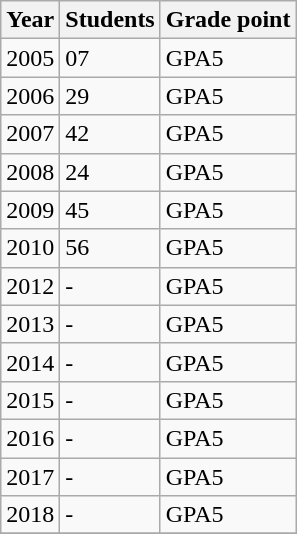<table class="wikitable">
<tr>
<th>Year</th>
<th>Students</th>
<th>Grade point</th>
</tr>
<tr>
<td>2005</td>
<td>07</td>
<td>GPA5</td>
</tr>
<tr>
<td>2006</td>
<td>29</td>
<td>GPA5</td>
</tr>
<tr>
<td>2007</td>
<td>42</td>
<td>GPA5</td>
</tr>
<tr>
<td>2008</td>
<td>24</td>
<td>GPA5</td>
</tr>
<tr>
<td>2009</td>
<td>45</td>
<td>GPA5</td>
</tr>
<tr>
<td>2010</td>
<td>56</td>
<td>GPA5</td>
</tr>
<tr>
<td>2012</td>
<td>-</td>
<td>GPA5</td>
</tr>
<tr>
<td>2013</td>
<td>-</td>
<td>GPA5</td>
</tr>
<tr>
<td>2014</td>
<td>-</td>
<td>GPA5</td>
</tr>
<tr>
<td>2015</td>
<td>-</td>
<td>GPA5</td>
</tr>
<tr>
<td>2016</td>
<td>-</td>
<td>GPA5</td>
</tr>
<tr>
<td>2017</td>
<td>-</td>
<td>GPA5</td>
</tr>
<tr>
<td>2018</td>
<td>-</td>
<td>GPA5</td>
</tr>
<tr>
</tr>
</table>
